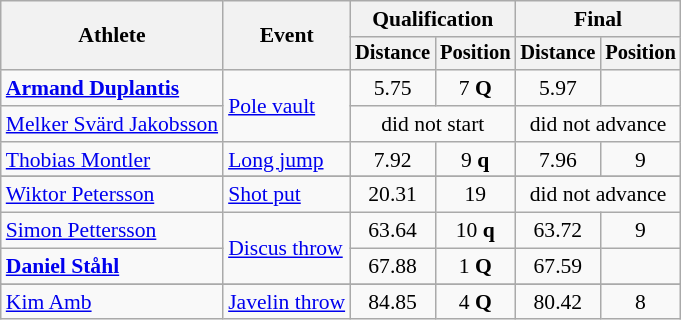<table class=wikitable style="font-size:90%">
<tr>
<th rowspan="2">Athlete</th>
<th rowspan="2">Event</th>
<th colspan="2">Qualification</th>
<th colspan="2">Final</th>
</tr>
<tr style="font-size:95%">
<th>Distance</th>
<th>Position</th>
<th>Distance</th>
<th>Position</th>
</tr>
<tr align=center>
<td align=left><strong><a href='#'>Armand Duplantis</a></strong></td>
<td align=left rowspan=2><a href='#'>Pole vault</a></td>
<td>5.75</td>
<td>7 <strong>Q</strong></td>
<td>5.97</td>
<td></td>
</tr>
<tr align=center>
<td align=left><a href='#'>Melker Svärd Jakobsson</a></td>
<td colspan=2>did not start</td>
<td colspan=2>did not advance</td>
</tr>
<tr align=center>
<td align=left><a href='#'>Thobias Montler</a></td>
<td align=left><a href='#'>Long jump</a></td>
<td>7.92</td>
<td>9 <strong>q</strong></td>
<td>7.96</td>
<td>9</td>
</tr>
<tr align=center>
</tr>
<tr align=center>
<td align=left><a href='#'>Wiktor Petersson</a></td>
<td align=left><a href='#'>Shot put</a></td>
<td>20.31</td>
<td>19</td>
<td colspan=2>did not advance</td>
</tr>
<tr align=center>
<td align=left><a href='#'>Simon Pettersson</a></td>
<td align=left rowspan=2><a href='#'>Discus throw</a></td>
<td>63.64</td>
<td>10 <strong>q</strong></td>
<td>63.72</td>
<td>9</td>
</tr>
<tr align=center>
<td align=left><strong><a href='#'>Daniel Ståhl</a></strong></td>
<td>67.88</td>
<td>1 <strong>Q</strong></td>
<td>67.59</td>
<td></td>
</tr>
<tr align=center>
</tr>
<tr align=center>
<td align=left><a href='#'>Kim Amb</a></td>
<td align=left><a href='#'>Javelin throw</a></td>
<td>84.85</td>
<td>4 <strong>Q</strong></td>
<td>80.42</td>
<td>8</td>
</tr>
</table>
